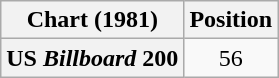<table class="wikitable plainrowheaders" style="text-align:center">
<tr>
<th scope="col">Chart (1981)</th>
<th scope="col">Position</th>
</tr>
<tr>
<th scope="row">US <em>Billboard</em> 200</th>
<td>56</td>
</tr>
</table>
